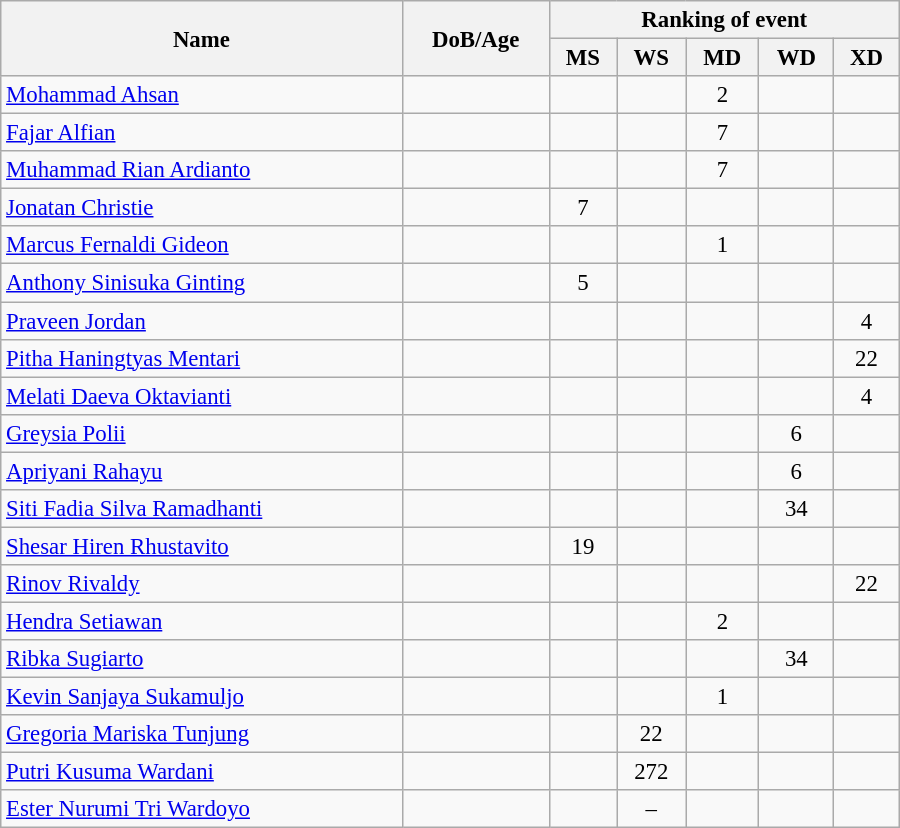<table class="wikitable"  style="width:600px; font-size:95%; text-align:center">
<tr>
<th align="left" rowspan="2">Name</th>
<th align="left" rowspan="2">DoB/Age</th>
<th align="center" colspan="5">Ranking of event</th>
</tr>
<tr>
<th align="left">MS</th>
<th align="left">WS</th>
<th align="left">MD</th>
<th align="left">WD</th>
<th align="left">XD</th>
</tr>
<tr>
<td align="left"><a href='#'>Mohammad Ahsan</a></td>
<td align="left"></td>
<td></td>
<td></td>
<td>2</td>
<td></td>
<td></td>
</tr>
<tr>
<td align="left"><a href='#'>Fajar Alfian</a></td>
<td align="left"></td>
<td></td>
<td></td>
<td>7</td>
<td></td>
<td></td>
</tr>
<tr>
<td align="left"><a href='#'>Muhammad Rian Ardianto</a></td>
<td align="left"></td>
<td></td>
<td></td>
<td>7</td>
<td></td>
<td></td>
</tr>
<tr>
<td align="left"><a href='#'>Jonatan Christie</a></td>
<td align="left"></td>
<td>7</td>
<td></td>
<td></td>
<td></td>
<td></td>
</tr>
<tr>
<td align="left"><a href='#'>Marcus Fernaldi Gideon</a></td>
<td align="left"></td>
<td></td>
<td></td>
<td>1</td>
<td></td>
<td></td>
</tr>
<tr>
<td align="left"><a href='#'>Anthony Sinisuka Ginting</a></td>
<td align="left"></td>
<td>5</td>
<td></td>
<td></td>
<td></td>
<td></td>
</tr>
<tr>
<td align="left"><a href='#'>Praveen Jordan</a></td>
<td align="left"></td>
<td></td>
<td></td>
<td></td>
<td></td>
<td>4</td>
</tr>
<tr>
<td align="left"><a href='#'>Pitha Haningtyas Mentari</a></td>
<td align="left"></td>
<td></td>
<td></td>
<td></td>
<td></td>
<td>22</td>
</tr>
<tr>
<td align="left"><a href='#'>Melati Daeva Oktavianti</a></td>
<td align="left"></td>
<td></td>
<td></td>
<td></td>
<td></td>
<td>4</td>
</tr>
<tr>
<td align="left"><a href='#'>Greysia Polii</a></td>
<td align="left"></td>
<td></td>
<td></td>
<td></td>
<td>6</td>
<td></td>
</tr>
<tr>
<td align="left"><a href='#'>Apriyani Rahayu</a></td>
<td align="left"></td>
<td></td>
<td></td>
<td></td>
<td>6</td>
<td></td>
</tr>
<tr>
<td align="left"><a href='#'>Siti Fadia Silva Ramadhanti</a></td>
<td align="left"></td>
<td></td>
<td></td>
<td></td>
<td>34</td>
<td></td>
</tr>
<tr>
<td align="left"><a href='#'>Shesar Hiren Rhustavito</a></td>
<td align="left"></td>
<td>19</td>
<td></td>
<td></td>
<td></td>
<td></td>
</tr>
<tr>
<td align="left"><a href='#'>Rinov Rivaldy</a></td>
<td align="left"></td>
<td></td>
<td></td>
<td></td>
<td></td>
<td>22</td>
</tr>
<tr>
<td align="left"><a href='#'>Hendra Setiawan</a></td>
<td align="left"></td>
<td></td>
<td></td>
<td>2</td>
<td></td>
<td></td>
</tr>
<tr>
<td align="left"><a href='#'>Ribka Sugiarto</a></td>
<td align="left"></td>
<td></td>
<td></td>
<td></td>
<td>34</td>
<td></td>
</tr>
<tr>
<td align="left"><a href='#'>Kevin Sanjaya Sukamuljo</a></td>
<td align="left"></td>
<td></td>
<td></td>
<td>1</td>
<td></td>
<td></td>
</tr>
<tr>
<td align="left"><a href='#'>Gregoria Mariska Tunjung</a></td>
<td align="left"></td>
<td></td>
<td>22</td>
<td></td>
<td></td>
<td></td>
</tr>
<tr>
<td align="left"><a href='#'>Putri Kusuma Wardani</a></td>
<td align="left"></td>
<td></td>
<td>272</td>
<td></td>
<td></td>
<td></td>
</tr>
<tr>
<td align="left"><a href='#'>Ester Nurumi Tri Wardoyo</a></td>
<td align="left"></td>
<td></td>
<td>–</td>
<td></td>
<td></td>
<td></td>
</tr>
</table>
